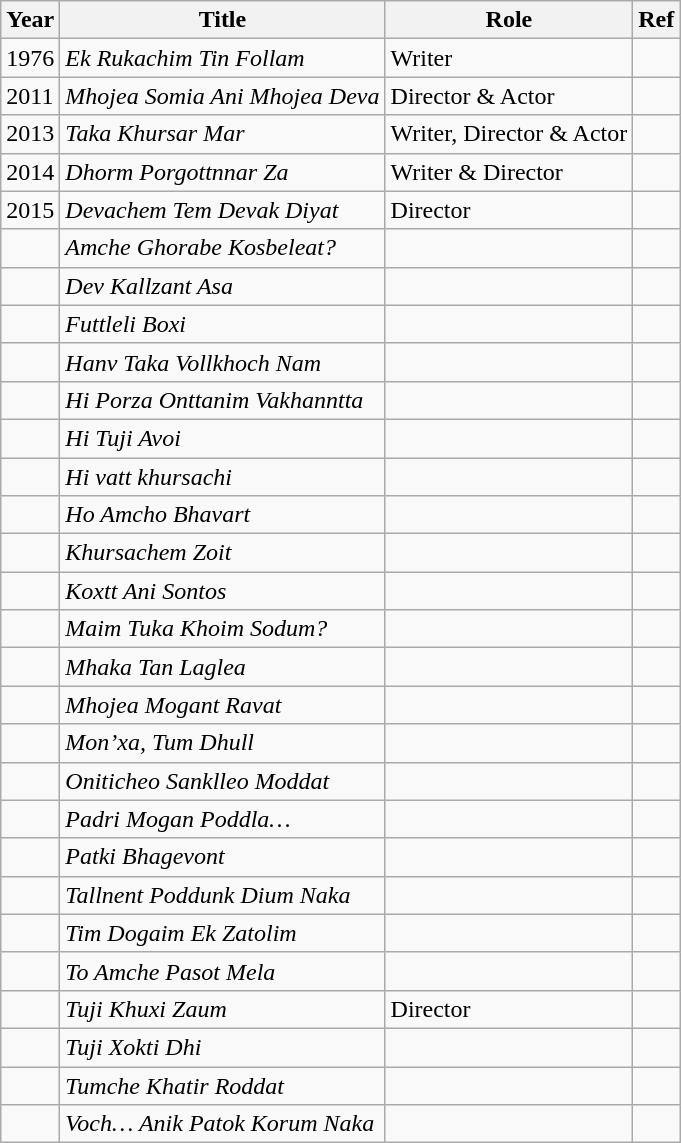<table class="wikitable sortable">
<tr>
<th>Year</th>
<th>Title</th>
<th>Role</th>
<th>Ref</th>
</tr>
<tr>
<td>1976</td>
<td><em>Ek Rukachim Tin Follam</em></td>
<td>Writer</td>
<td></td>
</tr>
<tr>
<td>2011</td>
<td><em>Mhojea Somia Ani Mhojea Deva</em></td>
<td>Director & Actor</td>
<td></td>
</tr>
<tr>
<td>2013</td>
<td><em>Taka Khursar Mar</em></td>
<td>Writer, Director & Actor</td>
<td></td>
</tr>
<tr>
<td>2014</td>
<td><em>Dhorm Porgottnnar Za</em></td>
<td>Writer & Director</td>
<td></td>
</tr>
<tr>
<td>2015</td>
<td><em>Devachem Tem Devak Diyat</em></td>
<td>Director</td>
<td></td>
</tr>
<tr>
<td></td>
<td><em>Amche Ghorabe Kosbeleat?</em></td>
<td></td>
<td></td>
</tr>
<tr>
<td></td>
<td><em>Dev Kallzant Asa</em></td>
<td></td>
<td></td>
</tr>
<tr>
<td></td>
<td><em>Futtleli Boxi</em></td>
<td></td>
<td></td>
</tr>
<tr>
<td></td>
<td><em>Hanv Taka Vollkhoch Nam</em></td>
<td></td>
<td></td>
</tr>
<tr>
<td></td>
<td><em>Hi Porza Onttanim Vakhanntta</em></td>
<td></td>
<td></td>
</tr>
<tr>
<td></td>
<td><em>Hi Tuji Avoi</em></td>
<td></td>
<td></td>
</tr>
<tr>
<td></td>
<td><em>Hi vatt khursachi</em></td>
<td></td>
<td></td>
</tr>
<tr>
<td></td>
<td><em>Ho Amcho Bhavart</em></td>
<td></td>
<td></td>
</tr>
<tr>
<td></td>
<td><em>Khursachem Zoit</em></td>
<td></td>
<td></td>
</tr>
<tr>
<td></td>
<td><em>Koxtt Ani Sontos</em></td>
<td></td>
<td></td>
</tr>
<tr>
<td></td>
<td><em>Maim Tuka Khoim Sodum?</em></td>
<td></td>
<td></td>
</tr>
<tr>
<td></td>
<td><em>Mhaka Tan Laglea</em></td>
<td></td>
<td></td>
</tr>
<tr>
<td></td>
<td><em>Mhojea Mogant Ravat</em></td>
<td></td>
<td></td>
</tr>
<tr>
<td></td>
<td><em>Mon’xa, Tum Dhull</em></td>
<td></td>
<td></td>
</tr>
<tr>
<td></td>
<td><em>Oniticheo Sanklleo Moddat</em></td>
<td></td>
<td></td>
</tr>
<tr>
<td></td>
<td><em>Padri Mogan Poddla…</em></td>
<td></td>
<td></td>
</tr>
<tr>
<td></td>
<td><em>Patki Bhagevont</em></td>
<td></td>
<td></td>
</tr>
<tr>
<td></td>
<td><em>Tallnent Poddunk Dium Naka</em></td>
<td></td>
<td></td>
</tr>
<tr>
<td></td>
<td><em>Tim Dogaim Ek Zatolim</em></td>
<td></td>
<td></td>
</tr>
<tr>
<td></td>
<td><em>To Amche Pasot Mela</em></td>
<td></td>
<td></td>
</tr>
<tr>
<td></td>
<td><em>Tuji Khuxi Zaum</em></td>
<td>Director</td>
<td></td>
</tr>
<tr>
<td></td>
<td><em>Tuji Xokti Dhi</em></td>
<td></td>
<td></td>
</tr>
<tr>
<td></td>
<td><em>Tumche Khatir Roddat</em></td>
<td></td>
<td></td>
</tr>
<tr>
<td></td>
<td><em>Voch… Anik Patok Korum Naka</em></td>
<td></td>
<td></td>
</tr>
</table>
